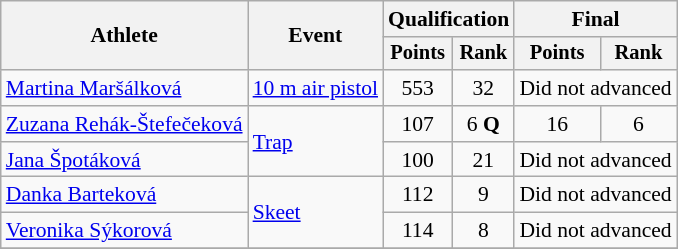<table class="wikitable" style="font-size:90%">
<tr>
<th rowspan="2">Athlete</th>
<th rowspan="2">Event</th>
<th colspan=2>Qualification</th>
<th colspan=2>Final</th>
</tr>
<tr style="font-size:95%">
<th>Points</th>
<th>Rank</th>
<th>Points</th>
<th>Rank</th>
</tr>
<tr align=center>
<td align=left><a href='#'>Martina Maršálková</a></td>
<td align=left><a href='#'>10 m air pistol</a></td>
<td>553</td>
<td>32</td>
<td colspan=2>Did not advanced</td>
</tr>
<tr align=center>
<td align=left><a href='#'>Zuzana Rehák-Štefečeková</a></td>
<td align=left rowspan=2><a href='#'>Trap</a></td>
<td>107</td>
<td>6 <strong>Q</strong></td>
<td>16</td>
<td>6</td>
</tr>
<tr align=center>
<td align=left><a href='#'>Jana Špotáková</a></td>
<td>100</td>
<td>21</td>
<td colspan=2>Did not advanced</td>
</tr>
<tr align=center>
<td align=left><a href='#'>Danka Barteková</a></td>
<td align=left rowspan=2><a href='#'>Skeet</a></td>
<td>112</td>
<td>9</td>
<td colspan=2>Did not advanced</td>
</tr>
<tr align=center>
<td align=left><a href='#'>Veronika Sýkorová</a></td>
<td>114</td>
<td>8</td>
<td colspan=2>Did not advanced</td>
</tr>
<tr align=center>
</tr>
</table>
